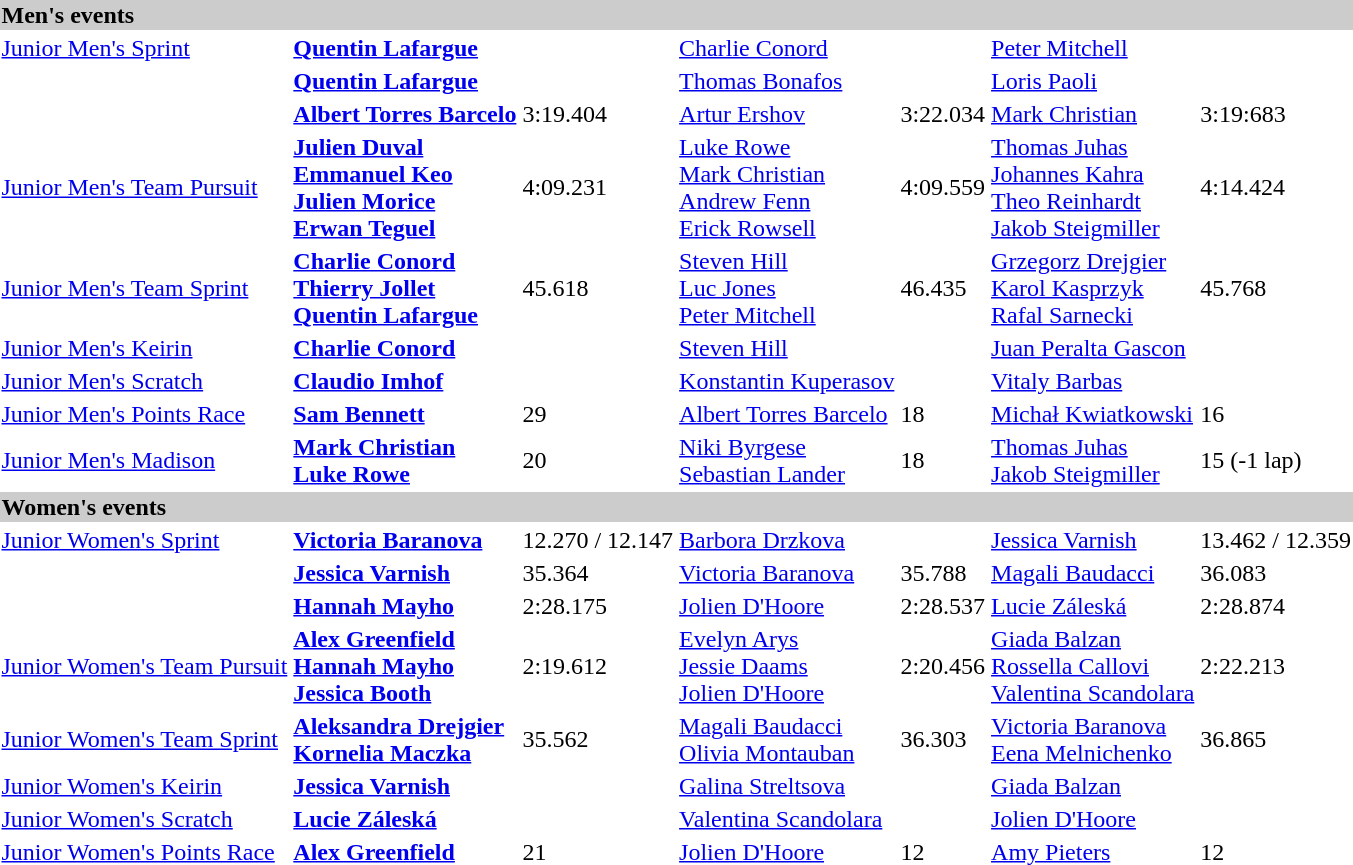<table>
<tr bgcolor="#cccccc">
<td colspan=7><strong>Men's events</strong></td>
</tr>
<tr>
<td><a href='#'>Junior Men's Sprint</a></td>
<td><strong><a href='#'>Quentin Lafargue</a></strong><br><small></small></td>
<td></td>
<td><a href='#'>Charlie Conord</a><br><small></small></td>
<td></td>
<td><a href='#'>Peter Mitchell</a><br><small></small></td>
<td></td>
</tr>
<tr>
<td></td>
<td><strong><a href='#'>Quentin Lafargue</a></strong><br><small></small></td>
<td></td>
<td><a href='#'>Thomas Bonafos</a><br><small></small></td>
<td></td>
<td><a href='#'>Loris Paoli</a><br><small></small></td>
<td></td>
</tr>
<tr>
<td></td>
<td><strong><a href='#'>Albert Torres Barcelo</a></strong><br><small></small></td>
<td>3:19.404</td>
<td><a href='#'>Artur Ershov</a><br><small></small></td>
<td>3:22.034</td>
<td><a href='#'>Mark Christian</a><br><small></small></td>
<td>3:19:683</td>
</tr>
<tr>
<td><a href='#'>Junior Men's Team Pursuit</a></td>
<td><strong><a href='#'>Julien Duval</a><br><a href='#'>Emmanuel Keo</a><br><a href='#'>Julien Morice</a><br><a href='#'>Erwan Teguel</a></strong><br><small></small></td>
<td>4:09.231</td>
<td><a href='#'>Luke Rowe</a><br><a href='#'>Mark Christian</a><br><a href='#'>Andrew Fenn</a><br><a href='#'>Erick Rowsell</a><br><small></small></td>
<td>4:09.559</td>
<td><a href='#'>Thomas Juhas</a><br><a href='#'>Johannes Kahra</a><br><a href='#'>Theo Reinhardt</a><br><a href='#'>Jakob Steigmiller</a><br><small></small></td>
<td>4:14.424</td>
</tr>
<tr>
<td><a href='#'>Junior Men's Team Sprint</a></td>
<td><strong><a href='#'>Charlie Conord</a><br><a href='#'>Thierry Jollet</a><br><a href='#'>Quentin Lafargue</a></strong><br><small></small></td>
<td>45.618</td>
<td><a href='#'>Steven Hill</a><br><a href='#'>Luc Jones</a><br><a href='#'>Peter Mitchell</a><br><small></small></td>
<td>46.435</td>
<td><a href='#'>Grzegorz Drejgier</a><br><a href='#'>Karol Kasprzyk</a><br><a href='#'>Rafal Sarnecki</a><br><small></small></td>
<td>45.768</td>
</tr>
<tr>
<td><a href='#'>Junior Men's Keirin</a></td>
<td><strong><a href='#'>Charlie Conord</a></strong><br><small></small></td>
<td></td>
<td><a href='#'>Steven Hill</a><br><small></small></td>
<td></td>
<td><a href='#'>Juan Peralta Gascon</a><br><small></small></td>
<td></td>
</tr>
<tr>
<td><a href='#'>Junior Men's Scratch</a></td>
<td><strong><a href='#'>Claudio Imhof</a></strong><br><small></small></td>
<td></td>
<td><a href='#'>Konstantin Kuperasov</a><br><small></small></td>
<td></td>
<td><a href='#'>Vitaly Barbas</a><br><small></small></td>
<td></td>
</tr>
<tr>
<td><a href='#'>Junior Men's Points Race</a></td>
<td><strong><a href='#'>Sam Bennett</a></strong><br><small></small></td>
<td>29</td>
<td><a href='#'>Albert Torres Barcelo</a><br><small></small></td>
<td>18</td>
<td><a href='#'>Michał Kwiatkowski</a><br><small></small></td>
<td>16</td>
</tr>
<tr>
<td><a href='#'>Junior Men's Madison</a></td>
<td><strong><a href='#'>Mark Christian</a><br><a href='#'>Luke Rowe</a></strong><br><small></small></td>
<td>20</td>
<td><a href='#'>Niki Byrgese</a><br><a href='#'>Sebastian Lander</a><br><small></small></td>
<td>18</td>
<td><a href='#'>Thomas Juhas</a><br><a href='#'>Jakob Steigmiller</a><br><small></small></td>
<td>15 (-1 lap)</td>
</tr>
<tr bgcolor="#cccccc">
<td colspan=7><strong>Women's events</strong></td>
</tr>
<tr>
<td><a href='#'>Junior Women's Sprint</a></td>
<td><strong><a href='#'>Victoria Baranova</a></strong><br><small></small></td>
<td>12.270 / 12.147</td>
<td><a href='#'>Barbora Drzkova</a><br><small></small></td>
<td></td>
<td><a href='#'>Jessica Varnish</a><br><small></small></td>
<td>13.462 / 12.359</td>
</tr>
<tr>
<td></td>
<td><strong><a href='#'>Jessica Varnish</a></strong><br><small></small></td>
<td>35.364</td>
<td><a href='#'>Victoria Baranova</a><br><small></small></td>
<td>35.788</td>
<td><a href='#'>Magali Baudacci</a><br><small></small></td>
<td>36.083</td>
</tr>
<tr>
<td></td>
<td><strong><a href='#'>Hannah Mayho</a></strong><br><small></small></td>
<td>2:28.175</td>
<td><a href='#'>Jolien D'Hoore</a><br><small></small></td>
<td>2:28.537</td>
<td><a href='#'>Lucie Záleská</a><br><small></small></td>
<td>2:28.874</td>
</tr>
<tr>
<td><a href='#'>Junior Women's Team Pursuit</a></td>
<td><strong><a href='#'>Alex Greenfield</a><br><a href='#'>Hannah Mayho</a><br><a href='#'>Jessica Booth</a></strong><br><small></small></td>
<td>2:19.612</td>
<td><a href='#'>Evelyn Arys</a><br><a href='#'>Jessie Daams</a><br><a href='#'>Jolien D'Hoore</a><br><small></small></td>
<td>2:20.456</td>
<td><a href='#'>Giada Balzan</a><br><a href='#'>Rossella Callovi</a><br><a href='#'>Valentina Scandolara</a><br><small></small></td>
<td>2:22.213</td>
</tr>
<tr>
<td><a href='#'>Junior Women's Team Sprint</a></td>
<td><strong><a href='#'>Aleksandra Drejgier</a><br><a href='#'>Kornelia Maczka</a></strong><br><small></small></td>
<td>35.562</td>
<td><a href='#'>Magali Baudacci</a><br><a href='#'>Olivia Montauban</a><br><small></small></td>
<td>36.303</td>
<td><a href='#'>Victoria Baranova</a><br><a href='#'>Eena Melnichenko</a><br><small></small></td>
<td>36.865</td>
</tr>
<tr>
<td><a href='#'>Junior Women's Keirin</a></td>
<td><strong><a href='#'>Jessica Varnish</a></strong><br><small></small></td>
<td></td>
<td><a href='#'>Galina Streltsova</a><br><small></small></td>
<td></td>
<td><a href='#'>Giada Balzan</a><br><small></small></td>
<td></td>
</tr>
<tr>
<td><a href='#'>Junior Women's Scratch</a></td>
<td><strong><a href='#'>Lucie Záleská</a></strong><br><small></small></td>
<td></td>
<td><a href='#'>Valentina Scandolara</a><br><small></small></td>
<td></td>
<td><a href='#'>Jolien D'Hoore</a><br><small></small></td>
<td></td>
</tr>
<tr>
<td><a href='#'>Junior Women's Points Race</a></td>
<td><strong><a href='#'>Alex Greenfield</a></strong><br><small></small></td>
<td>21</td>
<td><a href='#'>Jolien D'Hoore</a><br><small></small></td>
<td>12</td>
<td><a href='#'>Amy Pieters</a><br><small></small></td>
<td>12</td>
</tr>
</table>
